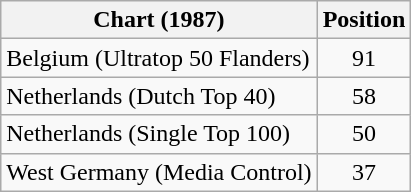<table class="wikitable sortable">
<tr>
<th scope="col">Chart (1987)</th>
<th scope="col">Position</th>
</tr>
<tr>
<td>Belgium (Ultratop 50 Flanders)</td>
<td style="text-align:center;">91</td>
</tr>
<tr>
<td>Netherlands (Dutch Top 40)</td>
<td style="text-align:center;">58</td>
</tr>
<tr>
<td>Netherlands (Single Top 100)</td>
<td style="text-align:center;">50</td>
</tr>
<tr>
<td>West Germany (Media Control)</td>
<td style="text-align:center;">37</td>
</tr>
</table>
